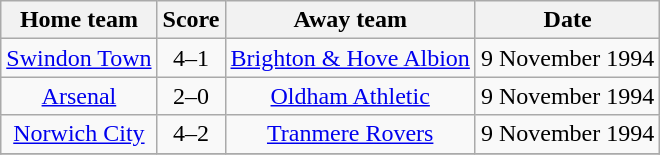<table class="wikitable" style="text-align: center">
<tr>
<th>Home team</th>
<th>Score</th>
<th>Away team</th>
<th>Date</th>
</tr>
<tr>
<td><a href='#'>Swindon Town</a></td>
<td>4–1</td>
<td><a href='#'>Brighton & Hove Albion</a></td>
<td>9 November 1994</td>
</tr>
<tr>
<td><a href='#'>Arsenal</a></td>
<td>2–0</td>
<td><a href='#'>Oldham Athletic</a></td>
<td>9 November 1994</td>
</tr>
<tr>
<td><a href='#'>Norwich City</a></td>
<td>4–2</td>
<td><a href='#'>Tranmere Rovers</a></td>
<td>9 November 1994</td>
</tr>
<tr>
</tr>
</table>
